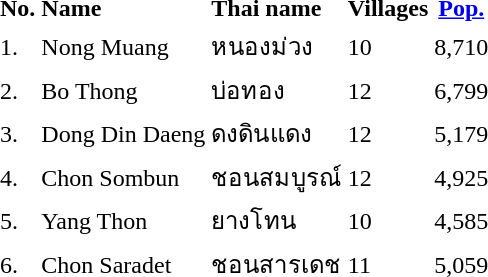<table>
<tr valign=top>
<td><br><table>
<tr>
<th>No.</th>
<th align=left>Name</th>
<th align=left>Thai name</th>
<th>Villages</th>
<th><a href='#'>Pop.</a></th>
</tr>
<tr>
<td>1.</td>
<td>Nong Muang</td>
<td>หนองม่วง</td>
<td>10</td>
<td>8,710</td>
<td></td>
</tr>
<tr>
<td>2.</td>
<td>Bo Thong</td>
<td>บ่อทอง</td>
<td>12</td>
<td>6,799</td>
<td></td>
</tr>
<tr>
<td>3.</td>
<td>Dong Din Daeng</td>
<td>ดงดินแดง</td>
<td>12</td>
<td>5,179</td>
<td></td>
</tr>
<tr>
<td>4.</td>
<td>Chon Sombun</td>
<td>ชอนสมบูรณ์</td>
<td>12</td>
<td>4,925</td>
<td></td>
</tr>
<tr>
<td>5.</td>
<td>Yang Thon</td>
<td>ยางโทน</td>
<td>10</td>
<td>4,585</td>
<td></td>
</tr>
<tr>
<td>6.</td>
<td>Chon Saradet</td>
<td>ชอนสารเดช</td>
<td>11</td>
<td>5,059</td>
<td></td>
</tr>
</table>
</td>
<td> </td>
</tr>
</table>
